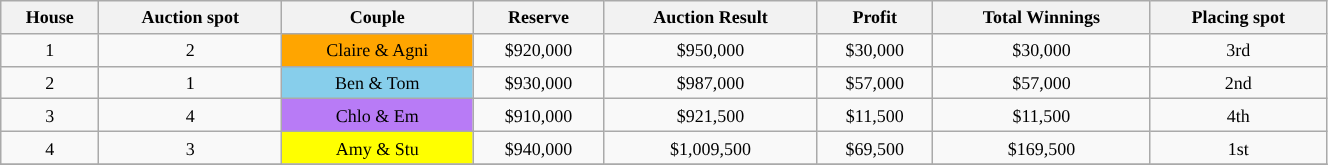<table class="wikitable" style="text-align: center; font-size: 9pt; line-height:16px; width:70%" |>
<tr>
<th>House</th>
<th>Auction spot</th>
<th>Couple</th>
<th>Reserve</th>
<th>Auction Result</th>
<th>Profit</th>
<th>Total Winnings</th>
<th>Placing spot</th>
</tr>
<tr>
<td>1</td>
<td style="text-align:center">2</td>
<td style='background:orange;'>Claire & Agni</td>
<td style="text-align:center">$920,000</td>
<td style="text-align:center">$950,000</td>
<td style="text-align:center">$30,000</td>
<td style="text-align:center">$30,000</td>
<td style="text-align:center">3rd</td>
</tr>
<tr>
<td>2</td>
<td style="text-align:center">1</td>
<td style='background:skyblue;'>Ben & Tom</td>
<td style="text-align:center">$930,000</td>
<td style="text-align:center">$987,000</td>
<td style="text-align:center">$57,000</td>
<td style="text-align:center">$57,000</td>
<td style="text-align:center">2nd</td>
</tr>
<tr>
<td>3</td>
<td style="text-align:center">4</td>
<td style='background:#B87BF6;'>Chlo & Em</td>
<td style="text-align:center">$910,000</td>
<td style="text-align:center">$921,500</td>
<td style="text-align:center">$11,500</td>
<td style="text-align:center">$11,500</td>
<td style="text-align:center">4th</td>
</tr>
<tr>
<td>4</td>
<td style="text-align:center">3</td>
<td style='background:yellow;'>Amy & Stu</td>
<td style="text-align:center">$940,000</td>
<td style="text-align:center">$1,009,500</td>
<td style="text-align:center">$69,500</td>
<td style="text-align:center">$169,500</td>
<td style="text-align:center">1st</td>
</tr>
<tr>
</tr>
</table>
